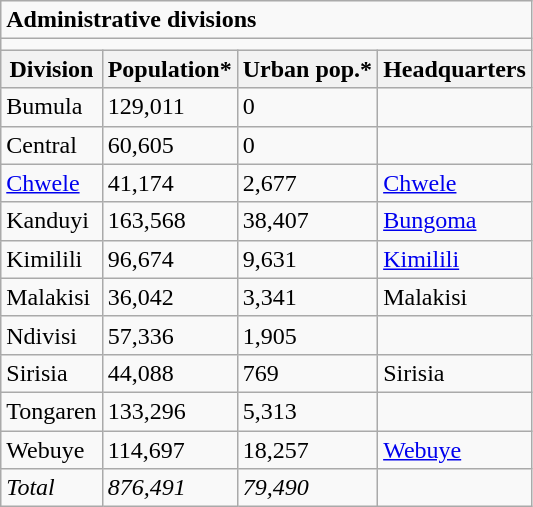<table class="wikitable">
<tr>
<td colspan="4"><strong>Administrative divisions</strong></td>
</tr>
<tr>
<td colspan="4"></td>
</tr>
<tr>
<th>Division</th>
<th>Population*</th>
<th>Urban pop.*</th>
<th>Headquarters</th>
</tr>
<tr>
<td>Bumula</td>
<td>129,011</td>
<td>0</td>
<td></td>
</tr>
<tr>
<td>Central</td>
<td>60,605</td>
<td>0</td>
<td></td>
</tr>
<tr>
<td><a href='#'>Chwele</a></td>
<td>41,174</td>
<td>2,677</td>
<td><a href='#'>Chwele</a></td>
</tr>
<tr>
<td>Kanduyi</td>
<td>163,568</td>
<td>38,407</td>
<td><a href='#'>Bungoma</a></td>
</tr>
<tr>
<td>Kimilili</td>
<td>96,674</td>
<td>9,631</td>
<td><a href='#'>Kimilili</a></td>
</tr>
<tr>
<td>Malakisi</td>
<td>36,042</td>
<td>3,341</td>
<td>Malakisi</td>
</tr>
<tr>
<td>Ndivisi</td>
<td>57,336</td>
<td>1,905</td>
<td></td>
</tr>
<tr>
<td>Sirisia</td>
<td>44,088</td>
<td>769</td>
<td>Sirisia</td>
</tr>
<tr>
<td>Tongaren</td>
<td>133,296</td>
<td>5,313</td>
<td></td>
</tr>
<tr>
<td>Webuye</td>
<td>114,697</td>
<td>18,257</td>
<td><a href='#'>Webuye</a></td>
</tr>
<tr>
<td><em>Total</em></td>
<td><em>876,491</em></td>
<td><em>79,490</em></td>
<td></td>
</tr>
</table>
